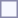<table style="border:1px solid #8888aa; background-color:#f7f8ff; padding:5px; font-size:95%; margin: 0px 12px 12px 0px;">
</table>
